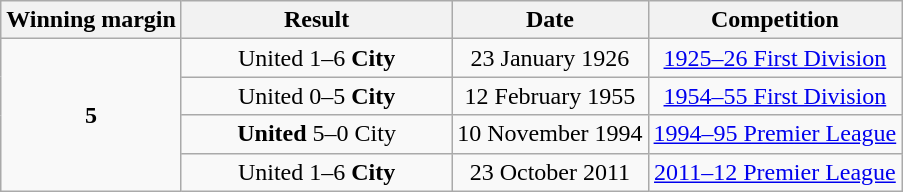<table class="wikitable sortable" style="text-align:center;">
<tr>
<th>Winning margin</th>
<th style="width:30%;">Result</th>
<th>Date</th>
<th>Competition</th>
</tr>
<tr>
<td rowspan="4"><strong>5</strong></td>
<td>United 1–6 <strong>City</strong></td>
<td>23 January 1926</td>
<td><a href='#'>1925–26 First Division</a></td>
</tr>
<tr>
<td>United 0–5 <strong>City</strong></td>
<td>12 February 1955</td>
<td><a href='#'>1954–55 First Division</a></td>
</tr>
<tr>
<td><strong>United</strong> 5–0 City</td>
<td>10 November 1994</td>
<td><a href='#'>1994–95 Premier League</a></td>
</tr>
<tr>
<td>United 1–6 <strong>City</strong></td>
<td>23 October 2011</td>
<td><a href='#'>2011–12 Premier League</a></td>
</tr>
</table>
